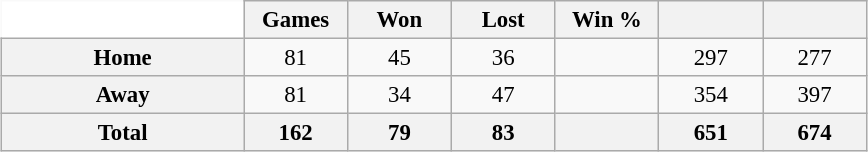<table class="wikitable" style="font-size:95%; text-align:center; width:38em; border:0;margin: 0.5em auto;">
<tr>
<td width="28%" style="background:#fff;border:0;"></td>
<th width="12%">Games</th>
<th width="12%">Won</th>
<th width="12%">Lost</th>
<th width="12%">Win %</th>
<th width="12%"></th>
<th width="12%"></th>
</tr>
<tr>
<th>Home</th>
<td>81</td>
<td>45</td>
<td>36</td>
<td></td>
<td>297</td>
<td>277</td>
</tr>
<tr>
<th>Away</th>
<td>81</td>
<td>34</td>
<td>47</td>
<td></td>
<td>354</td>
<td>397</td>
</tr>
<tr>
<th>Total</th>
<th>162</th>
<th>79</th>
<th>83</th>
<th></th>
<th>651</th>
<th>674</th>
</tr>
</table>
